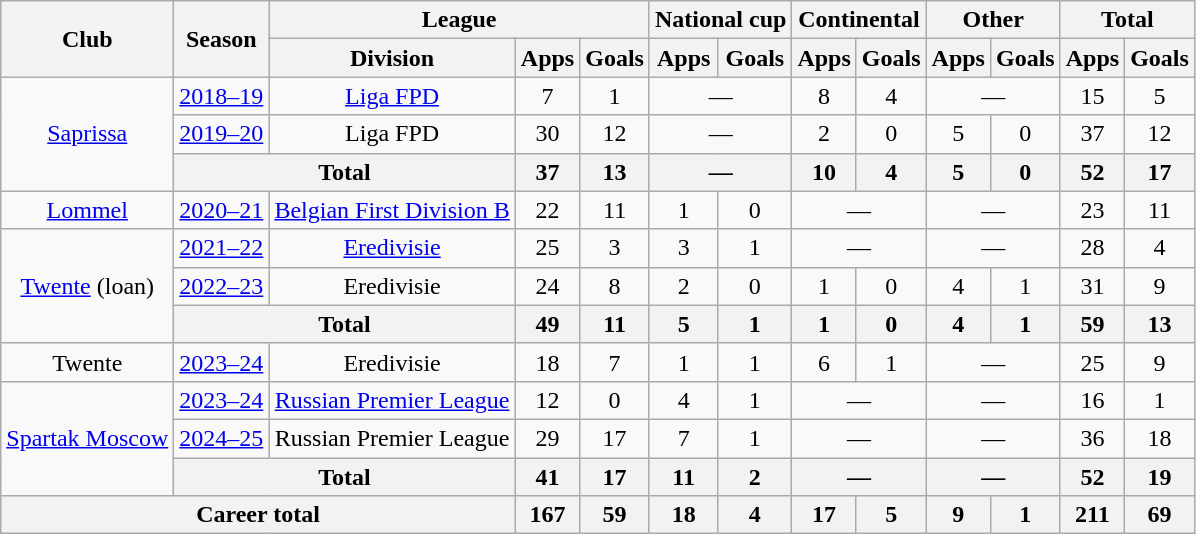<table class="wikitable" style="text-align:center">
<tr>
<th rowspan="2">Club</th>
<th rowspan="2">Season</th>
<th colspan="3">League</th>
<th colspan="2">National cup</th>
<th colspan="2">Continental</th>
<th colspan="2">Other</th>
<th colspan="2">Total</th>
</tr>
<tr>
<th>Division</th>
<th>Apps</th>
<th>Goals</th>
<th>Apps</th>
<th>Goals</th>
<th>Apps</th>
<th>Goals</th>
<th>Apps</th>
<th>Goals</th>
<th>Apps</th>
<th>Goals</th>
</tr>
<tr>
<td rowspan="3"><a href='#'>Saprissa</a></td>
<td><a href='#'>2018–19</a></td>
<td><a href='#'>Liga FPD</a></td>
<td>7</td>
<td>1</td>
<td colspan="2">—</td>
<td>8</td>
<td>4</td>
<td colspan="2">—</td>
<td>15</td>
<td>5</td>
</tr>
<tr>
<td><a href='#'>2019–20</a></td>
<td>Liga FPD</td>
<td>30</td>
<td>12</td>
<td colspan="2">—</td>
<td>2</td>
<td>0</td>
<td>5</td>
<td>0</td>
<td>37</td>
<td>12</td>
</tr>
<tr>
<th colspan="2">Total</th>
<th>37</th>
<th>13</th>
<th colspan="2">—</th>
<th>10</th>
<th>4</th>
<th>5</th>
<th>0</th>
<th>52</th>
<th>17</th>
</tr>
<tr>
<td><a href='#'>Lommel</a></td>
<td><a href='#'>2020–21</a></td>
<td><a href='#'>Belgian First Division B</a></td>
<td>22</td>
<td>11</td>
<td>1</td>
<td>0</td>
<td colspan="2">—</td>
<td colspan="2">—</td>
<td>23</td>
<td>11</td>
</tr>
<tr>
<td rowspan="3"><a href='#'>Twente</a> (loan)</td>
<td><a href='#'>2021–22</a></td>
<td><a href='#'>Eredivisie</a></td>
<td>25</td>
<td>3</td>
<td>3</td>
<td>1</td>
<td colspan="2">—</td>
<td colspan="2">—</td>
<td>28</td>
<td>4</td>
</tr>
<tr>
<td><a href='#'>2022–23</a></td>
<td>Eredivisie</td>
<td>24</td>
<td>8</td>
<td>2</td>
<td>0</td>
<td>1</td>
<td>0</td>
<td>4</td>
<td>1</td>
<td>31</td>
<td>9</td>
</tr>
<tr>
<th colspan="2">Total</th>
<th>49</th>
<th>11</th>
<th>5</th>
<th>1</th>
<th>1</th>
<th>0</th>
<th>4</th>
<th>1</th>
<th>59</th>
<th>13</th>
</tr>
<tr>
<td>Twente</td>
<td><a href='#'>2023–24</a></td>
<td>Eredivisie</td>
<td>18</td>
<td>7</td>
<td>1</td>
<td>1</td>
<td>6</td>
<td>1</td>
<td colspan="2">—</td>
<td>25</td>
<td>9</td>
</tr>
<tr>
<td rowspan="3"><a href='#'>Spartak Moscow</a></td>
<td><a href='#'>2023–24</a></td>
<td><a href='#'>Russian Premier League</a></td>
<td>12</td>
<td>0</td>
<td>4</td>
<td>1</td>
<td colspan="2">—</td>
<td colspan="2">—</td>
<td>16</td>
<td>1</td>
</tr>
<tr>
<td><a href='#'>2024–25</a></td>
<td>Russian Premier League</td>
<td>29</td>
<td>17</td>
<td>7</td>
<td>1</td>
<td colspan="2">—</td>
<td colspan="2">—</td>
<td>36</td>
<td>18</td>
</tr>
<tr>
<th colspan="2">Total</th>
<th>41</th>
<th>17</th>
<th>11</th>
<th>2</th>
<th colspan="2">—</th>
<th colspan="2">—</th>
<th>52</th>
<th>19</th>
</tr>
<tr>
<th colspan="3">Career total</th>
<th>167</th>
<th>59</th>
<th>18</th>
<th>4</th>
<th>17</th>
<th>5</th>
<th>9</th>
<th>1</th>
<th>211</th>
<th>69</th>
</tr>
</table>
